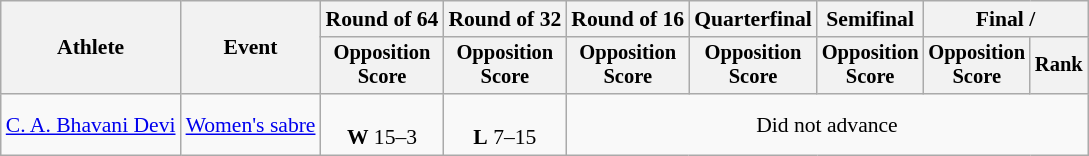<table class="wikitable" style="font-size:90%">
<tr>
<th rowspan="2">Athlete</th>
<th rowspan="2">Event</th>
<th>Round of 64</th>
<th>Round of 32</th>
<th>Round of 16</th>
<th>Quarterfinal</th>
<th>Semifinal</th>
<th colspan=2>Final / </th>
</tr>
<tr style="font-size:95%">
<th>Opposition <br> Score</th>
<th>Opposition <br> Score</th>
<th>Opposition <br> Score</th>
<th>Opposition <br> Score</th>
<th>Opposition <br> Score</th>
<th>Opposition <br> Score</th>
<th>Rank</th>
</tr>
<tr align=center>
<td align=left><a href='#'>C. A. Bhavani Devi</a></td>
<td align=left><a href='#'>Women's sabre</a></td>
<td> <br> <strong>W</strong> 15–3</td>
<td> <br> <strong>L</strong> 7–15</td>
<td colspan=5>Did not advance</td>
</tr>
</table>
